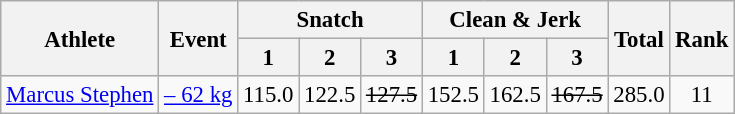<table class=wikitable style="font-size:95%">
<tr>
<th rowspan="2">Athlete</th>
<th rowspan="2">Event</th>
<th colspan="3">Snatch</th>
<th colspan="3">Clean & Jerk</th>
<th rowspan="2">Total</th>
<th rowspan="2">Rank</th>
</tr>
<tr>
<th>1</th>
<th>2</th>
<th>3</th>
<th>1</th>
<th>2</th>
<th>3</th>
</tr>
<tr>
<td><a href='#'>Marcus Stephen</a></td>
<td align=center><a href='#'>– 62 kg</a></td>
<td align=center>115.0</td>
<td align=center>122.5</td>
<td align=center><s>127.5</s></td>
<td align=center>152.5</td>
<td align=center>162.5</td>
<td align=center><s>167.5</s></td>
<td align=center>285.0</td>
<td align=center>11</td>
</tr>
</table>
